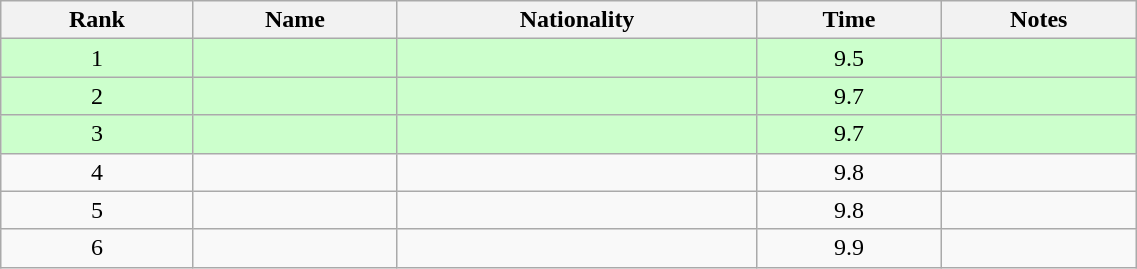<table class="wikitable sortable" style="text-align:center; width: 60%">
<tr>
<th>Rank</th>
<th>Name</th>
<th>Nationality</th>
<th>Time</th>
<th>Notes</th>
</tr>
<tr bgcolor=ccffcc>
<td>1</td>
<td align=left></td>
<td align=left></td>
<td>9.5</td>
<td></td>
</tr>
<tr bgcolor=ccffcc>
<td>2</td>
<td align=left></td>
<td align=left></td>
<td>9.7</td>
<td></td>
</tr>
<tr bgcolor=ccffcc>
<td>3</td>
<td align=left></td>
<td align=left></td>
<td>9.7</td>
<td></td>
</tr>
<tr>
<td>4</td>
<td align=left></td>
<td align=left></td>
<td>9.8</td>
<td></td>
</tr>
<tr>
<td>5</td>
<td align=left></td>
<td align=left></td>
<td>9.8</td>
<td></td>
</tr>
<tr>
<td>6</td>
<td align=left></td>
<td align=left></td>
<td>9.9</td>
<td></td>
</tr>
</table>
